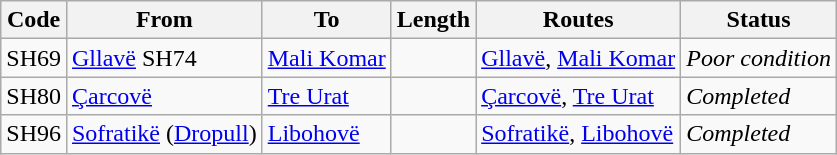<table class="wikitable sortable">
<tr>
<th>Code</th>
<th>From</th>
<th>To</th>
<th>Length</th>
<th>Routes</th>
<th>Status</th>
</tr>
<tr>
<td>SH69</td>
<td><a href='#'>Gllavë</a> SH74</td>
<td><a href='#'>Mali Komar</a></td>
<td></td>
<td><a href='#'>Gllavë</a>, <a href='#'>Mali Komar</a></td>
<td><em>Poor condition</em></td>
</tr>
<tr>
<td>SH80</td>
<td><a href='#'>Çarcovë</a><br></td>
<td><a href='#'>Tre Urat</a> </td>
<td></td>
<td><a href='#'>Çarcovë</a>, <a href='#'>Tre Urat</a></td>
<td><em>Completed</em></td>
</tr>
<tr>
<td>SH96</td>
<td><a href='#'>Sofratikë</a> (<a href='#'>Dropull</a>) </td>
<td><a href='#'>Libohovë</a></td>
<td></td>
<td><a href='#'>Sofratikë</a>, <a href='#'>Libohovë</a></td>
<td><em>Completed</em></td>
</tr>
</table>
